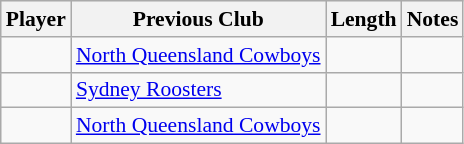<table class="wikitable" style="font-size:90%">
<tr style="background:#efefef;">
<th>Player</th>
<th>Previous Club</th>
<th>Length</th>
<th>Notes</th>
</tr>
<tr>
<td align=left></td>
<td><a href='#'>North Queensland Cowboys</a></td>
<td></td>
<td></td>
</tr>
<tr>
<td align=left></td>
<td><a href='#'>Sydney Roosters</a></td>
<td></td>
<td></td>
</tr>
<tr>
<td align=left></td>
<td><a href='#'>North Queensland Cowboys</a></td>
<td></td>
<td></td>
</tr>
</table>
